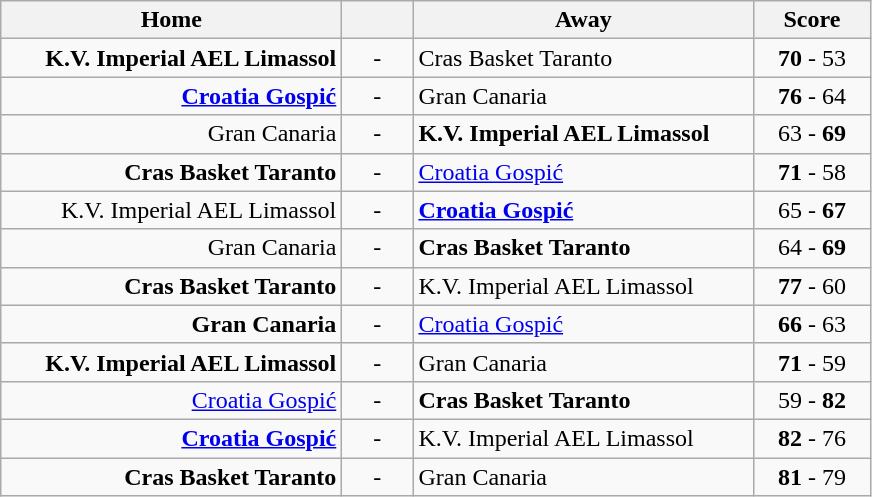<table class=wikitable style="text-align:center">
<tr>
<th width=220>Home</th>
<th width=40></th>
<th width=220>Away</th>
<th width=70>Score</th>
</tr>
<tr>
<td align=right><strong>K.V. Imperial AEL Limassol</strong> </td>
<td>-</td>
<td align=left> Cras Basket Taranto</td>
<td><strong>70</strong> - 53</td>
</tr>
<tr>
<td align=right><strong><a href='#'>Croatia Gospić</a></strong> </td>
<td>-</td>
<td align=left> Gran Canaria</td>
<td><strong>76</strong> - 64</td>
</tr>
<tr>
<td align=right>Gran Canaria </td>
<td>-</td>
<td align=left> <strong>K.V. Imperial AEL Limassol</strong></td>
<td>63 - <strong>69</strong></td>
</tr>
<tr>
<td align=right><strong>Cras Basket Taranto</strong> </td>
<td>-</td>
<td align=left> <a href='#'>Croatia Gospić</a></td>
<td><strong>71</strong> - 58</td>
</tr>
<tr>
<td align=right>K.V. Imperial AEL Limassol </td>
<td>-</td>
<td align=left> <strong><a href='#'>Croatia Gospić</a></strong></td>
<td>65 - <strong>67</strong></td>
</tr>
<tr>
<td align=right>Gran Canaria </td>
<td>-</td>
<td align=left> <strong>Cras Basket Taranto</strong></td>
<td>64 - <strong>69</strong></td>
</tr>
<tr>
<td align=right><strong>Cras Basket Taranto</strong> </td>
<td>-</td>
<td align=left> K.V. Imperial AEL Limassol</td>
<td><strong>77</strong> - 60</td>
</tr>
<tr>
<td align=right><strong>Gran Canaria</strong> </td>
<td>-</td>
<td align=left> <a href='#'>Croatia Gospić</a></td>
<td><strong>66</strong> - 63</td>
</tr>
<tr>
<td align=right><strong>K.V. Imperial AEL Limassol</strong> </td>
<td>-</td>
<td align=left> Gran Canaria</td>
<td><strong>71</strong> - 59</td>
</tr>
<tr>
<td align=right><a href='#'>Croatia Gospić</a> </td>
<td>-</td>
<td align=left> <strong>Cras Basket Taranto</strong></td>
<td>59 - <strong>82</strong></td>
</tr>
<tr>
<td align=right><strong><a href='#'>Croatia Gospić</a></strong> </td>
<td>-</td>
<td align=left> K.V. Imperial AEL Limassol</td>
<td><strong>82</strong> - 76</td>
</tr>
<tr>
<td align=right><strong>Cras Basket Taranto</strong> </td>
<td>-</td>
<td align=left> Gran Canaria</td>
<td><strong>81</strong> - 79</td>
</tr>
</table>
